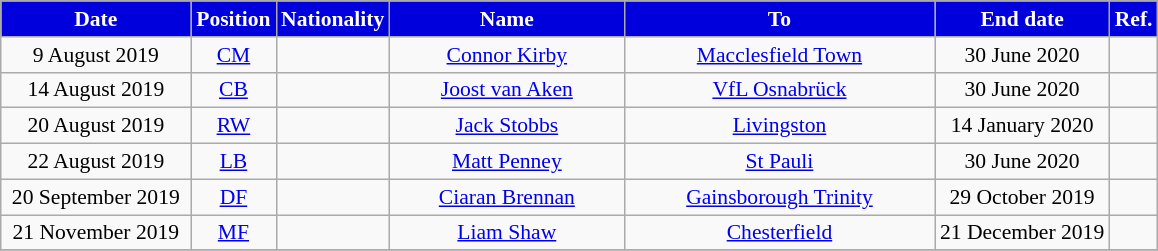<table class="wikitable"  style="text-align:center; font-size:90%; ">
<tr>
<th style="background:#0000dd; color:#FFFFFF; width:120px;">Date</th>
<th style="background:#0000dd; color:#FFFFFF; width:50px;">Position</th>
<th style="background:#0000dd; color:#FFFFFF; width:50px;">Nationality</th>
<th style="background:#0000dd; color:#FFFFFF; width:150px;">Name</th>
<th style="background:#0000dd; color:#FFFFFF; width:200px;">To</th>
<th style="background:#0000dd; color:#FFFFFF; width:110px;">End date</th>
<th style="background:#0000dd; color:#FFFFFF; width:25px;">Ref.</th>
</tr>
<tr>
<td>9 August 2019</td>
<td><a href='#'>CM</a></td>
<td></td>
<td><a href='#'>Connor Kirby</a></td>
<td> <a href='#'>Macclesfield Town</a></td>
<td>30 June 2020</td>
<td></td>
</tr>
<tr>
<td>14 August 2019</td>
<td><a href='#'>CB</a></td>
<td></td>
<td><a href='#'>Joost van Aken</a></td>
<td> <a href='#'>VfL Osnabrück</a></td>
<td>30 June 2020</td>
<td></td>
</tr>
<tr>
<td>20 August 2019</td>
<td><a href='#'>RW</a></td>
<td></td>
<td><a href='#'>Jack Stobbs</a></td>
<td> <a href='#'>Livingston</a></td>
<td>14 January 2020</td>
<td></td>
</tr>
<tr>
<td>22 August 2019</td>
<td><a href='#'>LB</a></td>
<td></td>
<td><a href='#'>Matt Penney</a></td>
<td> <a href='#'>St Pauli</a></td>
<td>30 June 2020</td>
<td></td>
</tr>
<tr>
<td>20 September 2019</td>
<td><a href='#'>DF</a></td>
<td></td>
<td><a href='#'>Ciaran Brennan</a></td>
<td> <a href='#'>Gainsborough Trinity</a></td>
<td>29 October 2019</td>
<td></td>
</tr>
<tr>
<td>21 November 2019</td>
<td><a href='#'>MF</a></td>
<td></td>
<td><a href='#'>Liam Shaw</a></td>
<td> <a href='#'>Chesterfield</a></td>
<td>21 December 2019</td>
<td></td>
</tr>
<tr>
</tr>
</table>
